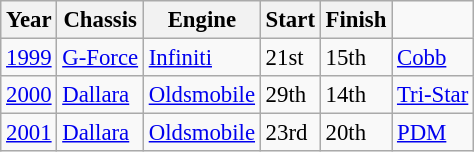<table class="wikitable" style="font-size: 95%;">
<tr>
<th>Year</th>
<th>Chassis</th>
<th>Engine</th>
<th>Start</th>
<th>Finish</th>
</tr>
<tr>
<td><a href='#'>1999</a></td>
<td><a href='#'>G-Force</a></td>
<td><a href='#'>Infiniti</a></td>
<td>21st</td>
<td>15th</td>
<td><a href='#'>Cobb</a></td>
</tr>
<tr>
<td><a href='#'>2000</a></td>
<td><a href='#'>Dallara</a></td>
<td><a href='#'>Oldsmobile</a></td>
<td>29th</td>
<td>14th</td>
<td><a href='#'>Tri-Star</a></td>
</tr>
<tr>
<td><a href='#'>2001</a></td>
<td><a href='#'>Dallara</a></td>
<td><a href='#'>Oldsmobile</a></td>
<td>23rd</td>
<td>20th</td>
<td><a href='#'>PDM</a></td>
</tr>
</table>
